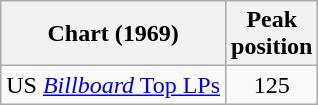<table class="wikitable sortable">
<tr>
<th>Chart (1969)</th>
<th>Peak<br>position</th>
</tr>
<tr>
<td>US <a href='#'><em>Billboard</em> Top LPs</a></td>
<td align="center">125</td>
</tr>
</table>
